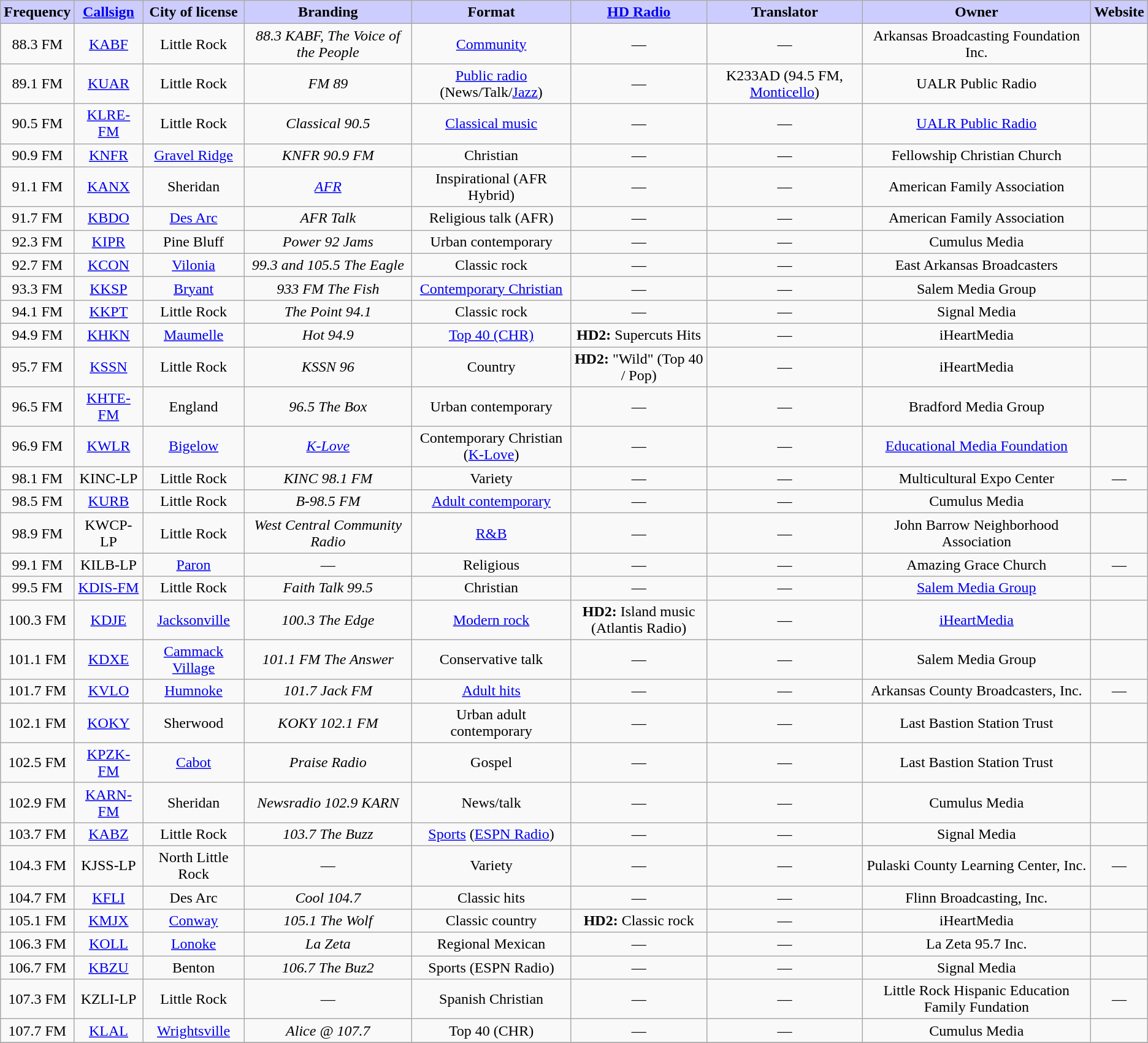<table class=wikitable style="text-align:center">
<tr>
<th style="background:#ccccff;"><strong>Frequency</strong></th>
<th style="background:#ccccff;"><strong><a href='#'>Callsign</a></strong></th>
<th style="background:#ccccff;"><strong>City of license</strong></th>
<th style="background:#ccccff;"><strong>Branding</strong></th>
<th style="background:#ccccff;"><strong>Format</strong></th>
<th style="background:#ccccff;"><strong><a href='#'>HD Radio</a></strong></th>
<th style="background:#ccccff;"><strong>Translator</strong></th>
<th style="background:#ccccff;"><strong>Owner</strong></th>
<th style="background:#ccccff;" class="unsortable"><strong>Website</strong></th>
</tr>
<tr>
<td>88.3 FM</td>
<td><a href='#'>KABF</a></td>
<td>Little Rock</td>
<td><em>88.3 KABF, The Voice of the People</em></td>
<td><a href='#'>Community</a></td>
<td><span>—</span></td>
<td><span>—</span></td>
<td>Arkansas Broadcasting Foundation Inc.</td>
<td></td>
</tr>
<tr>
<td>89.1 FM</td>
<td><a href='#'>KUAR</a></td>
<td>Little Rock</td>
<td><em>FM 89</em></td>
<td><a href='#'>Public radio</a> (News/Talk/<a href='#'>Jazz</a>)</td>
<td><span>—</span></td>
<td>K233AD (94.5 FM, <a href='#'>Monticello</a>)</td>
<td>UALR Public Radio</td>
<td></td>
</tr>
<tr>
<td>90.5 FM</td>
<td><a href='#'>KLRE-FM</a></td>
<td>Little Rock</td>
<td><em>Classical 90.5</em></td>
<td><a href='#'>Classical music</a></td>
<td><span>—</span></td>
<td><span>—</span></td>
<td><a href='#'>UALR Public Radio</a></td>
<td></td>
</tr>
<tr>
<td>90.9 FM</td>
<td><a href='#'>KNFR</a></td>
<td><a href='#'>Gravel Ridge</a></td>
<td><em>KNFR 90.9 FM</em></td>
<td>Christian</td>
<td><span>—</span></td>
<td><span>—</span></td>
<td>Fellowship Christian Church</td>
<td></td>
</tr>
<tr>
<td>91.1 FM</td>
<td><a href='#'>KANX</a></td>
<td>Sheridan</td>
<td><em><a href='#'>AFR</a></em></td>
<td>Inspirational (AFR Hybrid)</td>
<td><span>—</span></td>
<td><span>—</span></td>
<td>American Family Association</td>
<td></td>
</tr>
<tr>
<td>91.7 FM</td>
<td><a href='#'>KBDO</a></td>
<td><a href='#'>Des Arc</a></td>
<td><em>AFR Talk</em></td>
<td>Religious talk (AFR)</td>
<td><span>—</span></td>
<td><span>—</span></td>
<td>American Family Association</td>
<td></td>
</tr>
<tr>
<td>92.3 FM</td>
<td><a href='#'>KIPR</a></td>
<td>Pine Bluff</td>
<td><em>Power 92 Jams</em></td>
<td>Urban contemporary</td>
<td><span>—</span></td>
<td><span>—</span></td>
<td>Cumulus Media</td>
<td></td>
</tr>
<tr>
<td>92.7 FM</td>
<td><a href='#'>KCON</a></td>
<td><a href='#'>Vilonia</a></td>
<td><em>99.3 and 105.5 The Eagle</em></td>
<td>Classic rock</td>
<td><span>—</span></td>
<td><span>—</span></td>
<td>East Arkansas Broadcasters</td>
<td></td>
</tr>
<tr>
<td>93.3 FM</td>
<td><a href='#'>KKSP</a></td>
<td><a href='#'>Bryant</a></td>
<td><em>933 FM The Fish</em></td>
<td><a href='#'>Contemporary Christian</a></td>
<td><span>—</span></td>
<td><span>—</span></td>
<td>Salem Media Group</td>
<td></td>
</tr>
<tr>
<td>94.1 FM</td>
<td><a href='#'>KKPT</a></td>
<td>Little Rock</td>
<td><em>The Point 94.1</em></td>
<td>Classic rock</td>
<td><span>—</span></td>
<td><span>—</span></td>
<td>Signal Media</td>
<td></td>
</tr>
<tr>
<td>94.9 FM</td>
<td><a href='#'>KHKN</a></td>
<td><a href='#'>Maumelle</a></td>
<td><em>Hot 94.9</em></td>
<td><a href='#'>Top 40 (CHR)</a></td>
<td><strong>HD2:</strong> Supercuts Hits</td>
<td><span>—</span></td>
<td>iHeartMedia</td>
<td></td>
</tr>
<tr>
<td>95.7 FM</td>
<td><a href='#'>KSSN</a></td>
<td>Little Rock</td>
<td><em>KSSN 96</em><br></td>
<td>Country</td>
<td><strong>HD2:</strong> "Wild" (Top 40 / Pop)</td>
<td><span>—</span></td>
<td>iHeartMedia</td>
<td></td>
</tr>
<tr>
<td>96.5 FM</td>
<td><a href='#'>KHTE-FM</a></td>
<td>England</td>
<td><em>96.5 The Box</em></td>
<td>Urban contemporary</td>
<td><span>—</span></td>
<td><span>—</span></td>
<td>Bradford Media Group</td>
<td></td>
</tr>
<tr>
<td>96.9 FM</td>
<td><a href='#'>KWLR</a></td>
<td><a href='#'>Bigelow</a></td>
<td><em><a href='#'>K-Love</a></em></td>
<td>Contemporary Christian<br>(<a href='#'>K-Love</a>)</td>
<td><span>—</span></td>
<td><span>—</span></td>
<td><a href='#'>Educational Media Foundation</a></td>
<td></td>
</tr>
<tr>
<td>98.1 FM</td>
<td>KINC-LP</td>
<td>Little Rock</td>
<td><em>KINC 98.1 FM</em></td>
<td>Variety</td>
<td><span>—</span></td>
<td><span>—</span></td>
<td>Multicultural Expo Center</td>
<td><span>—</span></td>
</tr>
<tr>
<td>98.5 FM</td>
<td><a href='#'>KURB</a></td>
<td>Little Rock</td>
<td><em>B-98.5 FM</em></td>
<td><a href='#'>Adult contemporary</a></td>
<td><span>—</span></td>
<td><span>—</span></td>
<td>Cumulus Media</td>
<td></td>
</tr>
<tr>
<td>98.9 FM</td>
<td>KWCP-LP</td>
<td>Little Rock</td>
<td><em>West Central Community Radio</em></td>
<td><a href='#'>R&B</a></td>
<td><span>—</span></td>
<td><span>—</span></td>
<td>John Barrow Neighborhood Association</td>
<td></td>
</tr>
<tr>
<td>99.1 FM</td>
<td>KILB-LP</td>
<td><a href='#'>Paron</a></td>
<td><span>—</span></td>
<td>Religious</td>
<td><span>—</span></td>
<td><span>—</span></td>
<td>Amazing Grace Church</td>
<td><span>—</span></td>
</tr>
<tr>
<td>99.5 FM</td>
<td><a href='#'>KDIS-FM</a></td>
<td>Little Rock</td>
<td><em>Faith Talk 99.5</em></td>
<td>Christian</td>
<td><span>—</span></td>
<td><span>—</span></td>
<td><a href='#'>Salem Media Group</a></td>
<td></td>
</tr>
<tr>
<td>100.3 FM</td>
<td><a href='#'>KDJE</a></td>
<td><a href='#'>Jacksonville</a></td>
<td><em>100.3 The Edge</em></td>
<td><a href='#'>Modern rock</a></td>
<td><strong>HD2:</strong> Island music<br>(Atlantis Radio)</td>
<td><span>—</span></td>
<td><a href='#'>iHeartMedia</a></td>
<td></td>
</tr>
<tr>
<td>101.1 FM</td>
<td><a href='#'>KDXE</a></td>
<td><a href='#'>Cammack Village</a></td>
<td><em>101.1 FM The Answer</em></td>
<td>Conservative talk</td>
<td><span>—</span></td>
<td><span>—</span></td>
<td>Salem Media Group</td>
<td></td>
</tr>
<tr>
<td>101.7 FM</td>
<td><a href='#'>KVLO</a></td>
<td><a href='#'>Humnoke</a></td>
<td><em>101.7 Jack FM</em></td>
<td><a href='#'>Adult hits</a></td>
<td><span>—</span></td>
<td><span>—</span></td>
<td>Arkansas County Broadcasters, Inc.</td>
<td><span>—</span></td>
</tr>
<tr>
<td>102.1 FM</td>
<td><a href='#'>KOKY</a></td>
<td>Sherwood</td>
<td><em>KOKY 102.1 FM</em></td>
<td>Urban adult contemporary</td>
<td><span>—</span></td>
<td><span>—</span></td>
<td>Last Bastion Station Trust</td>
<td></td>
</tr>
<tr>
<td>102.5 FM</td>
<td><a href='#'>KPZK-FM</a></td>
<td><a href='#'>Cabot</a></td>
<td><em>Praise Radio</em></td>
<td>Gospel</td>
<td><span>—</span></td>
<td><span>—</span></td>
<td>Last Bastion Station Trust</td>
<td></td>
</tr>
<tr>
<td>102.9 FM</td>
<td><a href='#'>KARN-FM</a></td>
<td>Sheridan</td>
<td><em>Newsradio 102.9 KARN</em></td>
<td>News/talk</td>
<td><span>—</span></td>
<td><span>—</span></td>
<td>Cumulus Media</td>
<td></td>
</tr>
<tr>
<td>103.7 FM</td>
<td><a href='#'>KABZ</a></td>
<td>Little Rock</td>
<td><em>103.7 The Buzz</em></td>
<td><a href='#'>Sports</a> (<a href='#'>ESPN Radio</a>)</td>
<td><span>—</span></td>
<td><span>—</span></td>
<td>Signal Media</td>
<td></td>
</tr>
<tr>
<td>104.3 FM</td>
<td>KJSS-LP</td>
<td>North Little Rock</td>
<td><span>—</span></td>
<td>Variety</td>
<td><span>—</span></td>
<td><span>—</span></td>
<td>Pulaski County Learning Center, Inc.</td>
<td><span>—</span></td>
</tr>
<tr>
<td>104.7 FM</td>
<td><a href='#'>KFLI</a></td>
<td>Des Arc</td>
<td><em>Cool 104.7</em></td>
<td>Classic hits</td>
<td><span>—</span></td>
<td><span>—</span></td>
<td>Flinn Broadcasting, Inc.</td>
<td></td>
</tr>
<tr>
<td>105.1 FM</td>
<td><a href='#'>KMJX</a></td>
<td><a href='#'>Conway</a></td>
<td><em>105.1 The Wolf</em></td>
<td>Classic country</td>
<td><strong>HD2:</strong> Classic rock</td>
<td><span>—</span></td>
<td>iHeartMedia</td>
<td></td>
</tr>
<tr>
<td>106.3 FM</td>
<td><a href='#'>KOLL</a></td>
<td><a href='#'>Lonoke</a></td>
<td><em>La Zeta</em></td>
<td>Regional Mexican</td>
<td><span>—</span></td>
<td><span>—</span></td>
<td>La Zeta 95.7 Inc.</td>
<td></td>
</tr>
<tr>
<td>106.7 FM</td>
<td><a href='#'>KBZU</a></td>
<td>Benton</td>
<td><em>106.7 The Buz2</em></td>
<td>Sports (ESPN Radio)</td>
<td><span>—</span></td>
<td><span>—</span></td>
<td>Signal Media</td>
<td></td>
</tr>
<tr>
<td>107.3 FM</td>
<td>KZLI-LP</td>
<td>Little Rock</td>
<td><span>—</span></td>
<td>Spanish Christian</td>
<td><span>—</span></td>
<td><span>—</span></td>
<td>Little Rock Hispanic Education Family Fundation</td>
<td><span>—</span></td>
</tr>
<tr>
<td>107.7 FM</td>
<td><a href='#'>KLAL</a></td>
<td><a href='#'>Wrightsville</a></td>
<td><em>Alice @ 107.7</em></td>
<td>Top 40 (CHR)</td>
<td><span>—</span></td>
<td><span>—</span></td>
<td>Cumulus Media</td>
<td></td>
</tr>
<tr>
</tr>
</table>
